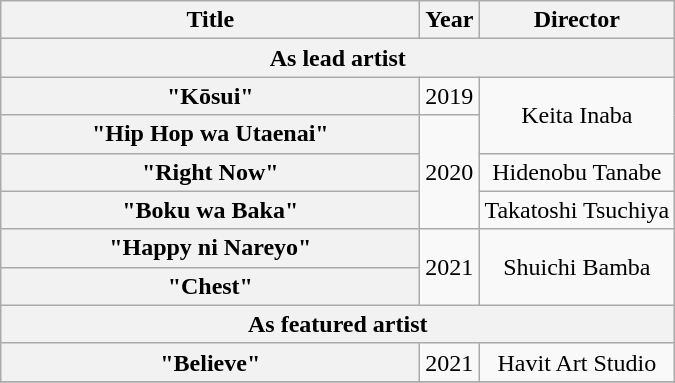<table class="wikitable plainrowheaders" border="1" style="text-align:center;">
<tr>
<th scope="col" style="width:17em;">Title</th>
<th scope="col" style="width:1em;">Year</th>
<th scope="col">Director</th>
</tr>
<tr>
<th scope="col" colspan="4">As lead artist</th>
</tr>
<tr>
<th scope="row">"Kōsui"</th>
<td>2019</td>
<td rowspan="2">Keita Inaba</td>
</tr>
<tr>
<th scope="row">"Hip Hop wa Utaenai"</th>
<td rowspan="3">2020</td>
</tr>
<tr>
<th scope="row">"Right Now"</th>
<td>Hidenobu Tanabe</td>
</tr>
<tr>
<th scope="row">"Boku wa Baka"</th>
<td>Takatoshi Tsuchiya</td>
</tr>
<tr>
<th scope="row">"Happy ni Nareyo"</th>
<td rowspan="2">2021</td>
<td rowspan="2">Shuichi Bamba</td>
</tr>
<tr>
<th scope="row">"Chest"</th>
</tr>
<tr>
<th scope="col" colspan="4">As featured artist</th>
</tr>
<tr>
<th scope="row">"Believe"<br></th>
<td>2021</td>
<td>Havit Art Studio</td>
</tr>
<tr>
</tr>
</table>
